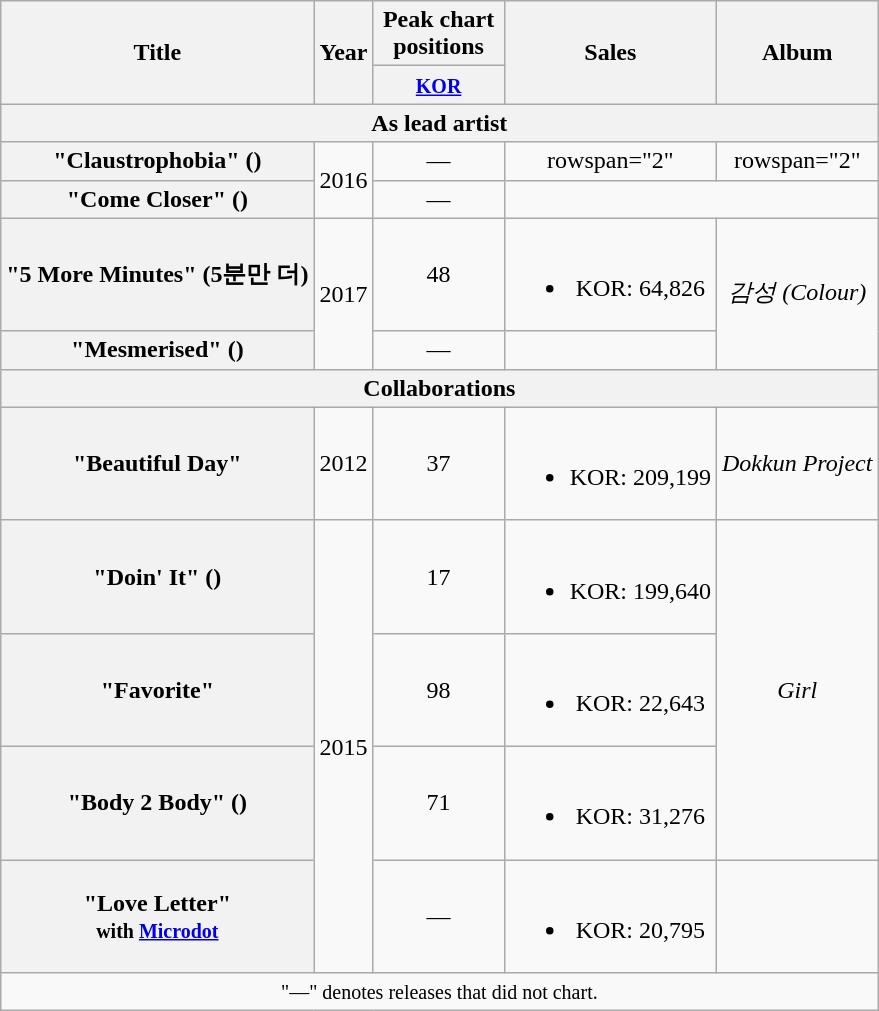<table class="wikitable plainrowheaders" style="text-align:center;">
<tr>
<th scope="col" rowspan="2">Title</th>
<th scope="col" rowspan="2">Year</th>
<th scope="col" colspan="1" style="width:5em;">Peak chart positions</th>
<th scope="col" rowspan="2">Sales</th>
<th scope="col" rowspan="2">Album</th>
</tr>
<tr>
<th><small><a href='#'>KOR</a></small><br></th>
</tr>
<tr>
<th scope="col" colspan="5">As lead artist</th>
</tr>
<tr>
<th scope="row">"Claustrophobia" ()<br></th>
<td rowspan="2">2016</td>
<td>—</td>
<td>rowspan="2" </td>
<td>rowspan="2" </td>
</tr>
<tr>
<th scope="row">"Come Closer" ()<br></th>
<td>—</td>
</tr>
<tr>
<th scope="row">"5 More Minutes" (5분만 더)<br></th>
<td rowspan="2">2017</td>
<td>48</td>
<td><br><ul><li>KOR: 64,826</li></ul></td>
<td rowspan="2"><em>감성 (Colour)</em></td>
</tr>
<tr>
<th scope="row">"Mesmerised" ()<br></th>
<td>—</td>
<td></td>
</tr>
<tr>
<th scope="col" colspan="5">Collaborations</th>
</tr>
<tr>
<th scope="row">"Beautiful Day"<br></th>
<td>2012</td>
<td>37</td>
<td><br><ul><li>KOR: 209,199</li></ul></td>
<td><em>Dokkun Project</em></td>
</tr>
<tr>
<th scope="row">"Doin' It" ()<br></th>
<td rowspan="4">2015</td>
<td>17</td>
<td><br><ul><li>KOR: 199,640</li></ul></td>
<td rowspan="3"><em>Girl</em></td>
</tr>
<tr>
<th scope="row">"Favorite"<br></th>
<td>98</td>
<td><br><ul><li>KOR: 22,643</li></ul></td>
</tr>
<tr>
<th scope="row">"Body 2 Body" ()<br></th>
<td>71</td>
<td><br><ul><li>KOR: 31,276</li></ul></td>
</tr>
<tr>
<th scope="row">"Love Letter"<br><small>with <a href='#'>Microdot</a></small></th>
<td>—</td>
<td><br><ul><li>KOR: 20,795</li></ul></td>
<td></td>
</tr>
<tr>
<td colspan="5" align="center"><small>"—" denotes releases that did not chart.</small></td>
</tr>
</table>
